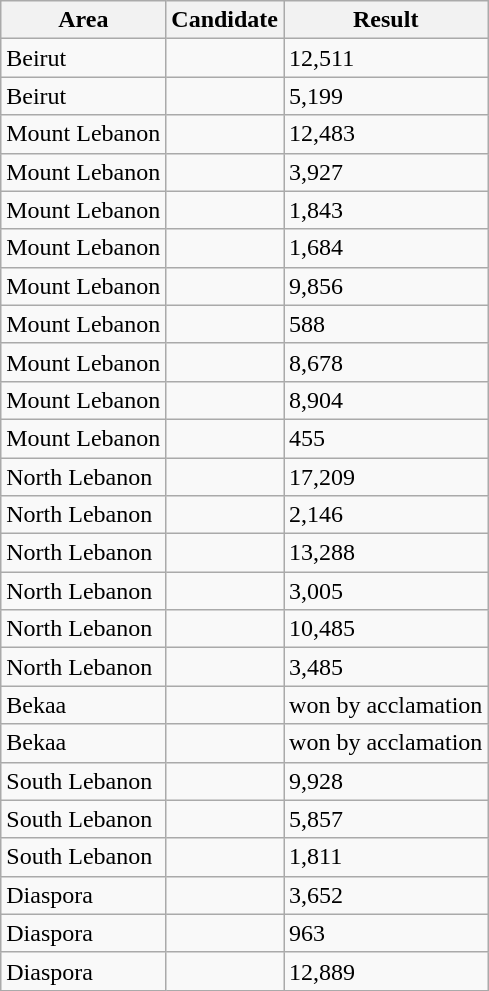<table class="wikitable sortable">
<tr>
<th>Area</th>
<th>Candidate</th>
<th>Result</th>
</tr>
<tr>
<td>Beirut</td>
<td></td>
<td>12,511</td>
</tr>
<tr>
<td>Beirut</td>
<td></td>
<td>5,199</td>
</tr>
<tr>
<td>Mount Lebanon</td>
<td></td>
<td>12,483</td>
</tr>
<tr>
<td>Mount Lebanon</td>
<td></td>
<td>3,927</td>
</tr>
<tr>
<td>Mount Lebanon</td>
<td></td>
<td>1,843</td>
</tr>
<tr>
<td>Mount Lebanon</td>
<td></td>
<td>1,684</td>
</tr>
<tr>
<td>Mount Lebanon</td>
<td></td>
<td>9,856</td>
</tr>
<tr>
<td>Mount Lebanon</td>
<td></td>
<td>588</td>
</tr>
<tr>
<td>Mount Lebanon</td>
<td></td>
<td>8,678</td>
</tr>
<tr>
<td>Mount Lebanon</td>
<td></td>
<td>8,904</td>
</tr>
<tr>
<td>Mount Lebanon</td>
<td></td>
<td>455</td>
</tr>
<tr>
<td>North Lebanon</td>
<td></td>
<td>17,209</td>
</tr>
<tr>
<td>North Lebanon</td>
<td></td>
<td>2,146</td>
</tr>
<tr>
<td>North Lebanon</td>
<td></td>
<td>13,288</td>
</tr>
<tr>
<td>North Lebanon</td>
<td></td>
<td>3,005</td>
</tr>
<tr>
<td>North Lebanon</td>
<td></td>
<td>10,485</td>
</tr>
<tr>
<td>North Lebanon</td>
<td></td>
<td>3,485</td>
</tr>
<tr>
<td>Bekaa</td>
<td></td>
<td>won by acclamation</td>
</tr>
<tr>
<td>Bekaa</td>
<td></td>
<td>won by acclamation</td>
</tr>
<tr>
<td>South Lebanon</td>
<td></td>
<td>9,928</td>
</tr>
<tr>
<td>South Lebanon</td>
<td></td>
<td>5,857</td>
</tr>
<tr>
<td>South Lebanon</td>
<td></td>
<td>1,811</td>
</tr>
<tr>
<td>Diaspora</td>
<td></td>
<td>3,652</td>
</tr>
<tr>
<td>Diaspora</td>
<td></td>
<td>963</td>
</tr>
<tr>
<td>Diaspora</td>
<td></td>
<td>12,889</td>
</tr>
</table>
